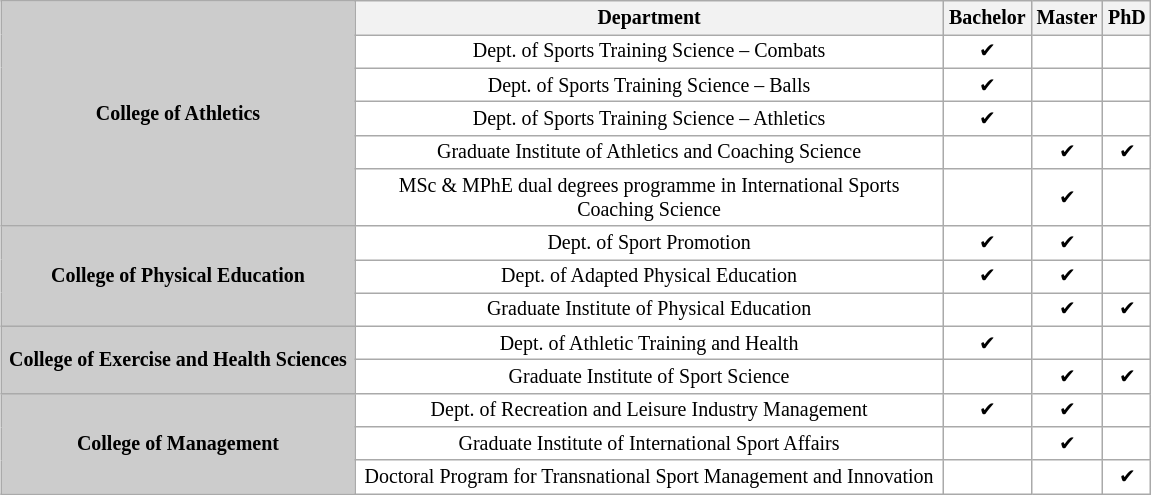<table style="white-space: nowrap;">
<tr style="vertical-align:top;">
<td style="vertical-align:top;"><br><table class="wikitable" style="text-align:center; font-size: smaller;width:100%;background-color:white;">
<tr>
<th rowspan="6" style="background-color:#ccc;">College of Athletics</th>
<th>Department</th>
<th>Bachelor</th>
<th>Master</th>
<th>PhD</th>
</tr>
<tr>
<td>Dept. of Sports Training Science – Combats</td>
<td>✔</td>
<td></td>
<td></td>
</tr>
<tr>
<td>Dept. of Sports Training Science – Balls</td>
<td>✔</td>
<td></td>
<td></td>
</tr>
<tr>
<td>Dept. of Sports Training Science – Athletics</td>
<td>✔</td>
<td></td>
<td></td>
</tr>
<tr>
<td>Graduate Institute of Athletics and Coaching Science</td>
<td></td>
<td>✔</td>
<td>✔</td>
</tr>
<tr>
<td>MSc & MPhE dual degrees programme in International Sports <br> Coaching Science</td>
<td></td>
<td>✔</td>
<td></td>
</tr>
<tr>
<th rowspan="3" style="background-color:#ccc;">College of Physical Education</th>
<td>Dept. of Sport Promotion</td>
<td>✔</td>
<td>✔</td>
<td></td>
</tr>
<tr>
<td>Dept. of Adapted Physical Education</td>
<td>✔</td>
<td>✔</td>
<td></td>
</tr>
<tr>
<td>Graduate Institute of Physical Education</td>
<td></td>
<td>✔</td>
<td>✔</td>
</tr>
<tr>
<th rowspan="2" style="background-color:#ccc;">College of Exercise and Health Sciences</th>
<td>Dept. of Athletic Training and Health</td>
<td>✔</td>
<td></td>
<td></td>
</tr>
<tr>
<td>Graduate Institute of Sport Science</td>
<td></td>
<td>✔</td>
<td>✔</td>
</tr>
<tr>
<th rowspan="3" style="background-color:#ccc;">College of Management</th>
<td>Dept. of Recreation and Leisure Industry Management</td>
<td>✔</td>
<td>✔</td>
<td></td>
</tr>
<tr>
<td>Graduate Institute of International Sport Affairs</td>
<td></td>
<td>✔</td>
<td></td>
</tr>
<tr>
<td>Doctoral Program for Transnational Sport Management and Innovation</td>
<td></td>
<td></td>
<td>✔</td>
</tr>
</table>
</td>
</tr>
</table>
